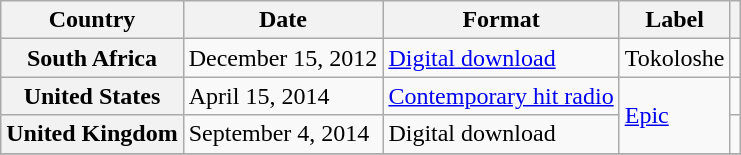<table class="wikitable plainrowheaders">
<tr>
<th scope="col">Country</th>
<th scope="col">Date</th>
<th scope="col">Format</th>
<th scope="col">Label</th>
<th scope="col"></th>
</tr>
<tr>
<th scope="row">South Africa</th>
<td>December 15, 2012</td>
<td><a href='#'>Digital download</a></td>
<td>Tokoloshe</td>
<td align="center"></td>
</tr>
<tr>
<th scope="row">United States</th>
<td>April 15, 2014</td>
<td><a href='#'>Contemporary hit radio</a></td>
<td rowspan="2"><a href='#'>Epic</a></td>
<td align="center"></td>
</tr>
<tr>
<th scope="row">United Kingdom</th>
<td>September 4, 2014</td>
<td>Digital download</td>
<td align="center"></td>
</tr>
<tr>
</tr>
</table>
